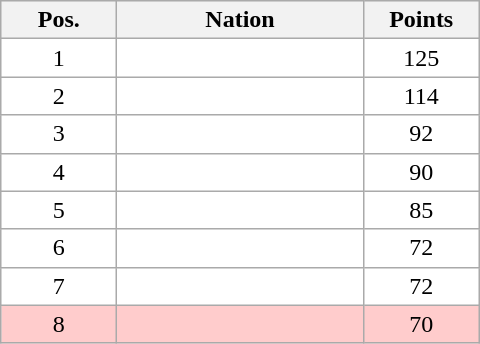<table class="wikitable gauche" cellspacing="1" style="width:320px;">
<tr style="background:#efefef; text-align:center;">
<th style="width:70px;">Pos.</th>
<th>Nation</th>
<th style="width:70px;">Points</th>
</tr>
<tr style="vertical-align:top; text-align:center; background:#fff;">
<td>1</td>
<td style="text-align:left;"></td>
<td>125</td>
</tr>
<tr style="vertical-align:top; text-align:center; background:#fff;">
<td>2</td>
<td style="text-align:left;"></td>
<td>114</td>
</tr>
<tr style="vertical-align:top; text-align:center; background:#fff;">
<td>3</td>
<td style="text-align:left;"></td>
<td>92</td>
</tr>
<tr style="vertical-align:top; text-align:center; background:#fff;">
<td>4</td>
<td style="text-align:left;"></td>
<td>90</td>
</tr>
<tr style="vertical-align:top; text-align:center; background:#fff;">
<td>5</td>
<td style="text-align:left;"></td>
<td>85</td>
</tr>
<tr style="vertical-align:top; text-align:center; background:#fff;">
<td>6</td>
<td style="text-align:left;"></td>
<td>72</td>
</tr>
<tr style="vertical-align:top; text-align:center; background:#fff;">
<td>7</td>
<td style="text-align:left;"></td>
<td>72</td>
</tr>
<tr style="vertical-align:top; text-align:center; background:#ffcccc;">
<td>8</td>
<td style="text-align:left;"></td>
<td>70</td>
</tr>
</table>
